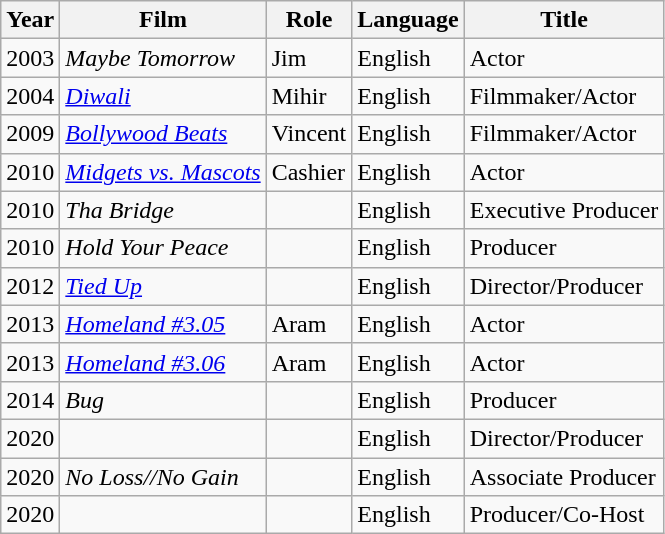<table class="wikitable">
<tr>
<th>Year</th>
<th>Film</th>
<th>Role</th>
<th>Language</th>
<th>Title</th>
</tr>
<tr>
<td>2003</td>
<td><em>Maybe Tomorrow</em></td>
<td>Jim</td>
<td>English</td>
<td>Actor</td>
</tr>
<tr>
<td>2004</td>
<td><em><a href='#'>Diwali</a></em></td>
<td>Mihir</td>
<td>English</td>
<td>Filmmaker/Actor</td>
</tr>
<tr>
<td>2009</td>
<td><em><a href='#'>Bollywood Beats</a></em></td>
<td>Vincent</td>
<td>English</td>
<td>Filmmaker/Actor</td>
</tr>
<tr>
<td>2010</td>
<td><em><a href='#'>Midgets vs. Mascots</a></em></td>
<td>Cashier</td>
<td>English</td>
<td>Actor</td>
</tr>
<tr>
<td>2010</td>
<td><em>Tha Bridge</em></td>
<td></td>
<td>English</td>
<td>Executive Producer</td>
</tr>
<tr>
<td>2010</td>
<td><em>Hold Your Peace</em></td>
<td></td>
<td>English</td>
<td>Producer</td>
</tr>
<tr>
<td>2012</td>
<td><em><a href='#'>Tied Up</a></em></td>
<td></td>
<td>English</td>
<td>Director/Producer</td>
</tr>
<tr>
<td>2013</td>
<td><em><a href='#'>Homeland #3.05</a></em></td>
<td>Aram</td>
<td>English</td>
<td>Actor</td>
</tr>
<tr>
<td>2013</td>
<td><em><a href='#'>Homeland #3.06</a></em></td>
<td>Aram</td>
<td>English</td>
<td>Actor</td>
</tr>
<tr>
<td>2014</td>
<td><em>Bug</em></td>
<td></td>
<td>English</td>
<td>Producer</td>
</tr>
<tr>
<td>2020</td>
<td><em></em></td>
<td></td>
<td>English</td>
<td>Director/Producer</td>
</tr>
<tr>
<td>2020</td>
<td><em>No Loss//No Gain</em></td>
<td></td>
<td>English</td>
<td>Associate Producer</td>
</tr>
<tr>
<td>2020</td>
<td><em></em></td>
<td></td>
<td>English</td>
<td>Producer/Co-Host</td>
</tr>
</table>
